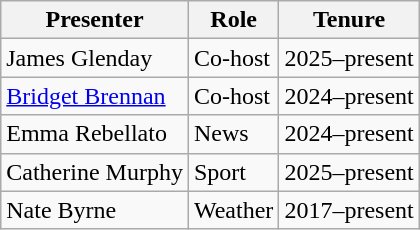<table class="wikitable sortable">
<tr>
<th>Presenter</th>
<th>Role</th>
<th>Tenure</th>
</tr>
<tr>
<td>James Glenday</td>
<td>Co-host</td>
<td>2025–present</td>
</tr>
<tr>
<td><a href='#'>Bridget Brennan</a></td>
<td>Co-host</td>
<td>2024–present</td>
</tr>
<tr>
<td>Emma Rebellato</td>
<td>News</td>
<td>2024–present</td>
</tr>
<tr>
<td>Catherine Murphy</td>
<td>Sport</td>
<td>2025–present</td>
</tr>
<tr>
<td>Nate Byrne</td>
<td>Weather</td>
<td>2017–present</td>
</tr>
</table>
